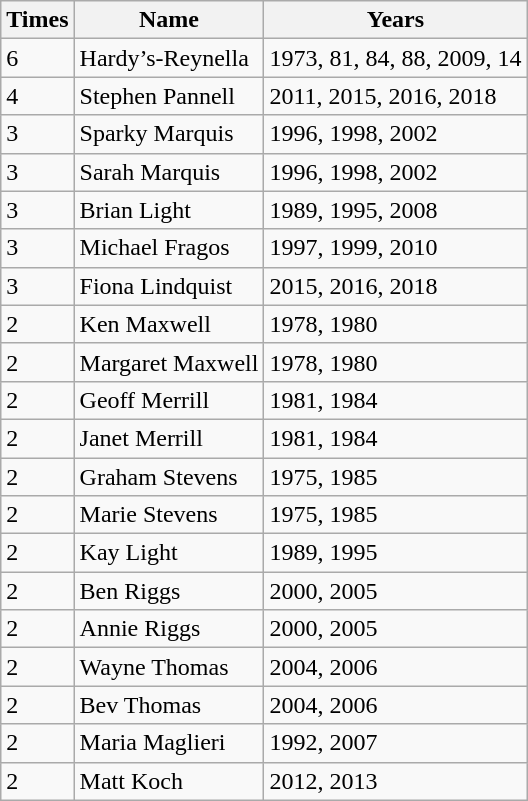<table class="wikitable">
<tr>
<th>Times</th>
<th>Name</th>
<th>Years</th>
</tr>
<tr>
<td>6</td>
<td>Hardy’s-Reynella</td>
<td>1973, 81, 84, 88, 2009, 14</td>
</tr>
<tr>
<td>4</td>
<td>Stephen Pannell</td>
<td>2011, 2015, 2016, 2018</td>
</tr>
<tr>
<td>3</td>
<td>Sparky Marquis</td>
<td>1996, 1998, 2002</td>
</tr>
<tr>
<td>3</td>
<td>Sarah Marquis</td>
<td>1996, 1998, 2002</td>
</tr>
<tr>
<td>3</td>
<td>Brian Light</td>
<td>1989, 1995, 2008</td>
</tr>
<tr>
<td>3</td>
<td>Michael Fragos</td>
<td>1997, 1999, 2010</td>
</tr>
<tr>
<td>3</td>
<td>Fiona Lindquist</td>
<td>2015, 2016, 2018</td>
</tr>
<tr>
<td>2</td>
<td>Ken Maxwell</td>
<td>1978, 1980</td>
</tr>
<tr>
<td>2</td>
<td>Margaret Maxwell</td>
<td>1978, 1980</td>
</tr>
<tr>
<td>2</td>
<td>Geoff Merrill</td>
<td>1981, 1984</td>
</tr>
<tr>
<td>2</td>
<td>Janet Merrill</td>
<td>1981, 1984</td>
</tr>
<tr>
<td>2</td>
<td>Graham Stevens</td>
<td>1975, 1985</td>
</tr>
<tr>
<td>2</td>
<td>Marie Stevens</td>
<td>1975, 1985</td>
</tr>
<tr>
<td>2</td>
<td>Kay Light</td>
<td>1989, 1995</td>
</tr>
<tr>
<td>2</td>
<td>Ben Riggs</td>
<td>2000, 2005</td>
</tr>
<tr>
<td>2</td>
<td>Annie Riggs</td>
<td>2000, 2005</td>
</tr>
<tr>
<td>2</td>
<td>Wayne Thomas</td>
<td>2004, 2006</td>
</tr>
<tr>
<td>2</td>
<td>Bev Thomas</td>
<td>2004, 2006</td>
</tr>
<tr>
<td>2</td>
<td>Maria Maglieri</td>
<td>1992, 2007</td>
</tr>
<tr>
<td>2</td>
<td>Matt Koch</td>
<td>2012, 2013</td>
</tr>
</table>
